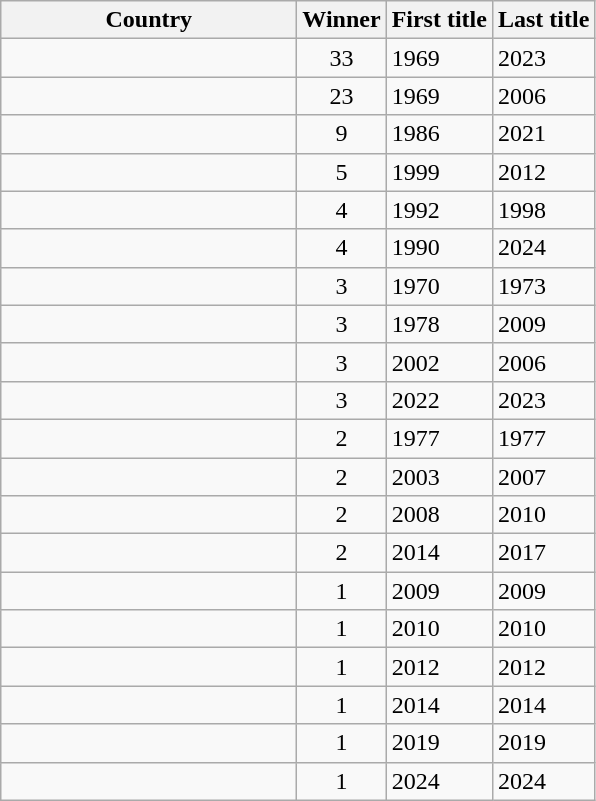<table class="sortable wikitable">
<tr>
<th scope="col" width="190">Country</th>
<th>Winner</th>
<th>First title</th>
<th>Last title</th>
</tr>
<tr>
<td></td>
<td align="center">33</td>
<td>1969</td>
<td>2023</td>
</tr>
<tr>
<td></td>
<td align="center">23</td>
<td>1969</td>
<td>2006</td>
</tr>
<tr>
<td></td>
<td align="center">9</td>
<td>1986</td>
<td>2021</td>
</tr>
<tr>
<td></td>
<td align="center">5</td>
<td>1999</td>
<td>2012</td>
</tr>
<tr>
<td></td>
<td align="center">4</td>
<td>1992</td>
<td>1998</td>
</tr>
<tr>
<td></td>
<td align="center">4</td>
<td>1990</td>
<td>2024</td>
</tr>
<tr>
<td></td>
<td align="center">3</td>
<td>1970</td>
<td>1973</td>
</tr>
<tr>
<td></td>
<td align="center">3</td>
<td>1978</td>
<td>2009</td>
</tr>
<tr>
<td></td>
<td align="center">3</td>
<td>2002</td>
<td>2006</td>
</tr>
<tr>
<td></td>
<td align="center">3</td>
<td>2022</td>
<td>2023</td>
</tr>
<tr>
<td></td>
<td align="center">2</td>
<td>1977</td>
<td>1977</td>
</tr>
<tr>
<td></td>
<td align="center">2</td>
<td>2003</td>
<td>2007</td>
</tr>
<tr>
<td></td>
<td align="center">2</td>
<td>2008</td>
<td>2010</td>
</tr>
<tr>
<td></td>
<td align="center">2</td>
<td>2014</td>
<td>2017</td>
</tr>
<tr>
<td></td>
<td align="center">1</td>
<td>2009</td>
<td>2009</td>
</tr>
<tr>
<td></td>
<td align="center">1</td>
<td>2010</td>
<td>2010</td>
</tr>
<tr>
<td></td>
<td align="center">1</td>
<td>2012</td>
<td>2012</td>
</tr>
<tr>
<td></td>
<td align="center">1</td>
<td>2014</td>
<td>2014</td>
</tr>
<tr>
<td></td>
<td align="center">1</td>
<td>2019</td>
<td>2019</td>
</tr>
<tr>
<td></td>
<td align="center">1</td>
<td>2024</td>
<td>2024</td>
</tr>
</table>
